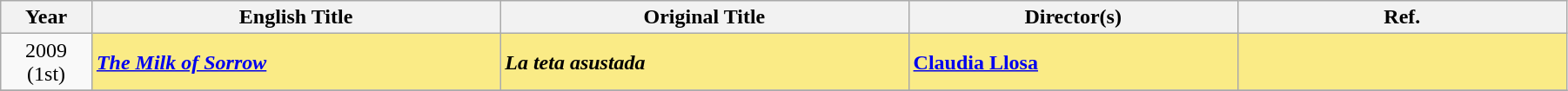<table class="wikitable" width="95%" cellpadding="5">
<tr>
<th width="50"><strong>Year</strong></th>
<th width="250"><strong>English Title</strong></th>
<th width="250"><strong>Original Title</strong></th>
<th width="200"><strong>Director(s)</strong></th>
<th width="200">Ref.</th>
</tr>
<tr>
<td style="text-align:center;">2009<br>(1st)</td>
<td style="background:#FAEB86"><strong><em><a href='#'>The Milk of Sorrow</a></em></strong></td>
<td style="background:#FAEB86"><strong><em>La teta asustada</em></strong></td>
<td style="background:#FAEB86"><strong><a href='#'>Claudia Llosa</a></strong></td>
<td style="background:#FAEB86"></td>
</tr>
<tr>
</tr>
</table>
